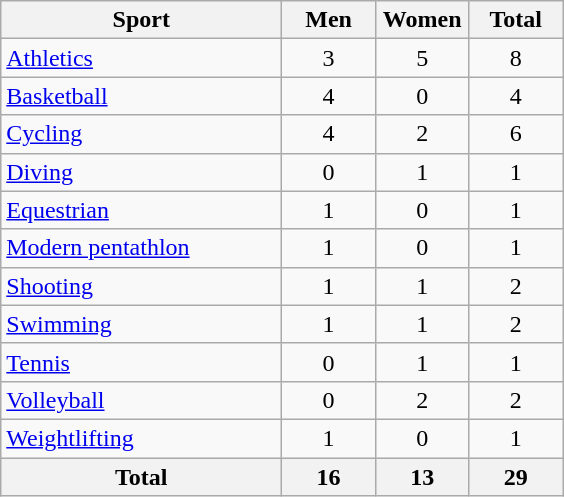<table class="wikitable sortable" style="text-align:center;">
<tr>
<th width=180>Sport</th>
<th width=55>Men</th>
<th width=55>Women</th>
<th width=55>Total</th>
</tr>
<tr>
<td align=left><a href='#'>Athletics</a></td>
<td>3</td>
<td>5</td>
<td>8</td>
</tr>
<tr>
<td align=left><a href='#'>Basketball</a></td>
<td>4</td>
<td>0</td>
<td>4</td>
</tr>
<tr>
<td align=left><a href='#'>Cycling</a></td>
<td>4</td>
<td>2</td>
<td>6</td>
</tr>
<tr>
<td align=left><a href='#'>Diving</a></td>
<td>0</td>
<td>1</td>
<td>1</td>
</tr>
<tr>
<td align=left><a href='#'>Equestrian</a></td>
<td>1</td>
<td>0</td>
<td>1</td>
</tr>
<tr>
<td align=left><a href='#'>Modern pentathlon</a></td>
<td>1</td>
<td>0</td>
<td>1</td>
</tr>
<tr>
<td align=left><a href='#'>Shooting</a></td>
<td>1</td>
<td>1</td>
<td>2</td>
</tr>
<tr>
<td align=left><a href='#'>Swimming</a></td>
<td>1</td>
<td>1</td>
<td>2</td>
</tr>
<tr>
<td align=left><a href='#'>Tennis</a></td>
<td>0</td>
<td>1</td>
<td>1</td>
</tr>
<tr>
<td align=left><a href='#'>Volleyball</a></td>
<td>0</td>
<td>2</td>
<td>2</td>
</tr>
<tr>
<td align=left><a href='#'>Weightlifting</a></td>
<td>1</td>
<td>0</td>
<td>1</td>
</tr>
<tr>
<th>Total</th>
<th>16</th>
<th>13</th>
<th>29</th>
</tr>
</table>
